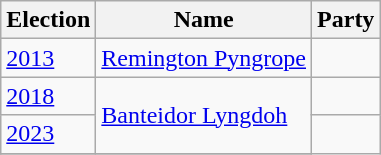<table class="wikitable sortable">
<tr>
<th>Election</th>
<th>Name</th>
<th colspan=2>Party</th>
</tr>
<tr>
<td><a href='#'>2013</a></td>
<td><a href='#'>Remington Pyngrope</a></td>
<td></td>
</tr>
<tr>
<td><a href='#'>2018</a></td>
<td rowspan=2><a href='#'>Banteidor Lyngdoh</a></td>
<td></td>
</tr>
<tr>
<td><a href='#'>2023</a></td>
</tr>
<tr>
</tr>
</table>
